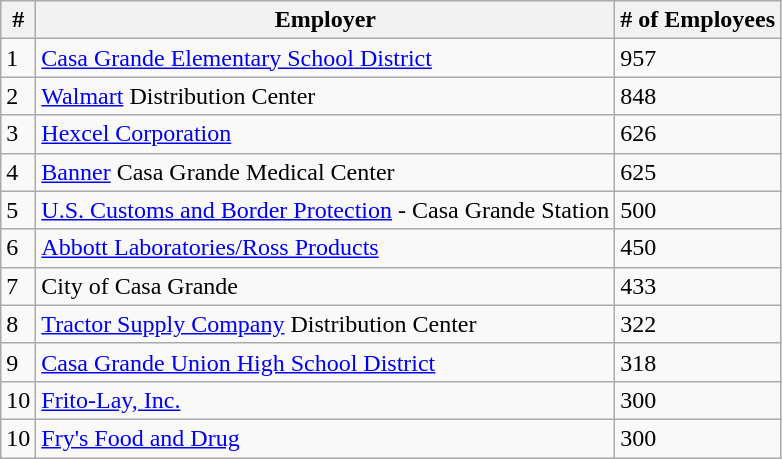<table class="wikitable">
<tr>
<th>#</th>
<th>Employer</th>
<th># of Employees</th>
</tr>
<tr>
<td>1</td>
<td><a href='#'>Casa Grande Elementary School District</a></td>
<td>957</td>
</tr>
<tr>
<td>2</td>
<td><a href='#'>Walmart</a> Distribution Center</td>
<td>848</td>
</tr>
<tr>
<td>3</td>
<td><a href='#'>Hexcel Corporation</a></td>
<td>626</td>
</tr>
<tr>
<td>4</td>
<td><a href='#'>Banner</a> Casa Grande Medical Center</td>
<td>625</td>
</tr>
<tr>
<td>5</td>
<td><a href='#'>U.S. Customs and Border Protection</a> - Casa Grande Station</td>
<td>500</td>
</tr>
<tr>
<td>6</td>
<td><a href='#'>Abbott Laboratories/Ross Products</a></td>
<td>450</td>
</tr>
<tr>
<td>7</td>
<td>City of Casa Grande</td>
<td>433</td>
</tr>
<tr>
<td>8</td>
<td><a href='#'>Tractor Supply Company</a> Distribution Center</td>
<td>322</td>
</tr>
<tr>
<td>9</td>
<td><a href='#'>Casa Grande Union High School District</a></td>
<td>318</td>
</tr>
<tr>
<td>10</td>
<td><a href='#'>Frito-Lay, Inc.</a></td>
<td>300</td>
</tr>
<tr>
<td>10</td>
<td><a href='#'>Fry's Food and Drug</a></td>
<td>300</td>
</tr>
</table>
